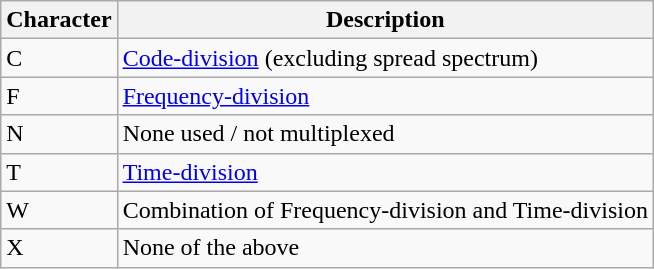<table class="wikitable sortable">
<tr>
<th>Character</th>
<th>Description</th>
</tr>
<tr>
<td>C</td>
<td><a href='#'>Code-division</a> (excluding spread spectrum)</td>
</tr>
<tr>
<td>F</td>
<td><a href='#'>Frequency-division</a></td>
</tr>
<tr>
<td>N</td>
<td>None used / not multiplexed</td>
</tr>
<tr>
<td>T</td>
<td><a href='#'>Time-division</a></td>
</tr>
<tr>
<td>W</td>
<td>Combination of Frequency-division and Time-division</td>
</tr>
<tr>
<td>X</td>
<td>None of the above</td>
</tr>
</table>
